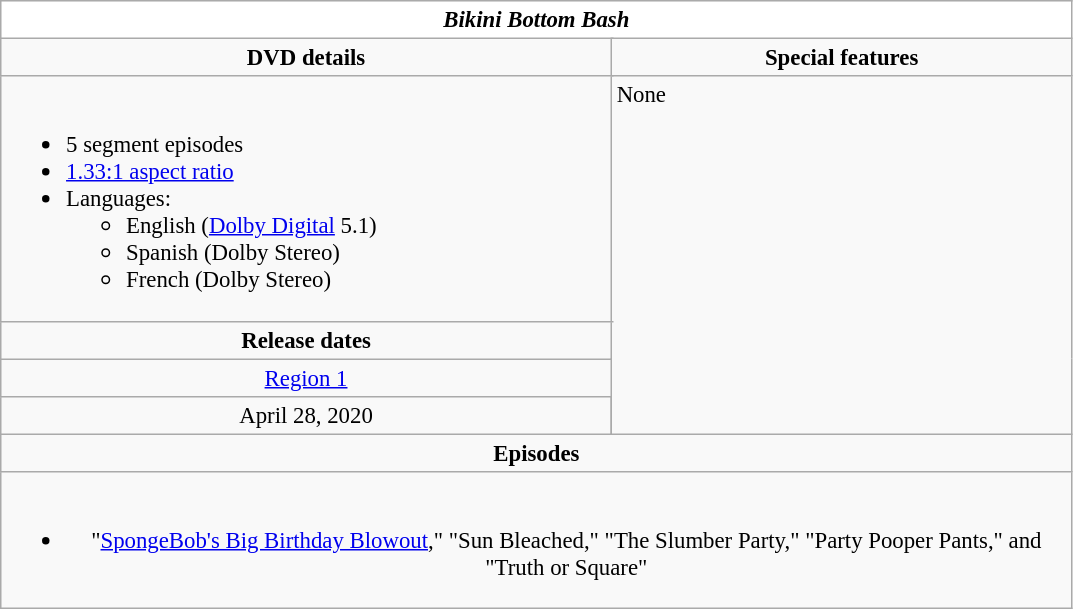<table class="wikitable" style="font-size: 95%;">
<tr style="background:#FFF; color:#000;">
<td colspan="4" align="center"><strong><em>Bikini Bottom Bash</em></strong></td>
</tr>
<tr valign="top">
<td style="text-align:center; width:400px;" colspan="3"><strong>DVD details</strong></td>
<td style="width:300px; text-align:center;"><strong>Special features</strong></td>
</tr>
<tr valign="top">
<td colspan="3" style="text-align:left; width:400px;"><br><ul><li>5 segment episodes</li><li><a href='#'>1.33:1 aspect ratio</a></li><li>Languages:<ul><li>English (<a href='#'>Dolby Digital</a> 5.1)</li><li>Spanish (Dolby Stereo)</li><li>French (Dolby Stereo)</li></ul></li></ul></td>
<td rowspan="4" style="text-align:left; width:300px;">None</td>
</tr>
<tr>
<td colspan="3" style="text-align:center;"><strong>Release dates</strong></td>
</tr>
<tr>
<td colspan="3" style="text-align:center;"><a href='#'>Region 1</a></td>
</tr>
<tr style="text-align:center;">
<td>April 28, 2020</td>
</tr>
<tr>
<td style="text-align:center; width:400px;" colspan="4"><strong>Episodes</strong></td>
</tr>
<tr>
<td style="text-align:center; width:400px;" colspan="4"><br><ul><li>"<a href='#'>SpongeBob's Big Birthday Blowout</a>," "Sun Bleached," "The Slumber Party," "Party Pooper Pants," and "Truth or Square"</li></ul></td>
</tr>
</table>
